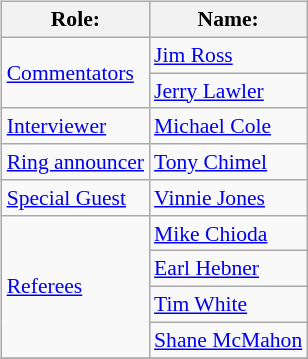<table class=wikitable style="font-size:90%; margin: 0.5em 0 0.5em 1em; float: right; clear: right;">
<tr>
<th>Role:</th>
<th>Name:</th>
</tr>
<tr>
<td rowspan="2"><a href='#'>Commentators</a></td>
<td><a href='#'>Jim Ross</a></td>
</tr>
<tr>
<td><a href='#'>Jerry Lawler</a></td>
</tr>
<tr>
<td><a href='#'>Interviewer</a></td>
<td><a href='#'>Michael Cole</a></td>
</tr>
<tr>
<td><a href='#'>Ring announcer</a></td>
<td><a href='#'>Tony Chimel</a></td>
</tr>
<tr>
<td><a href='#'>Special Guest</a></td>
<td><a href='#'>Vinnie Jones</a></td>
</tr>
<tr>
<td rowspan="4"><a href='#'>Referees</a></td>
<td><a href='#'>Mike Chioda</a></td>
</tr>
<tr>
<td><a href='#'>Earl Hebner</a></td>
</tr>
<tr>
<td><a href='#'>Tim White</a></td>
</tr>
<tr>
<td><a href='#'>Shane McMahon</a></td>
</tr>
<tr>
</tr>
</table>
